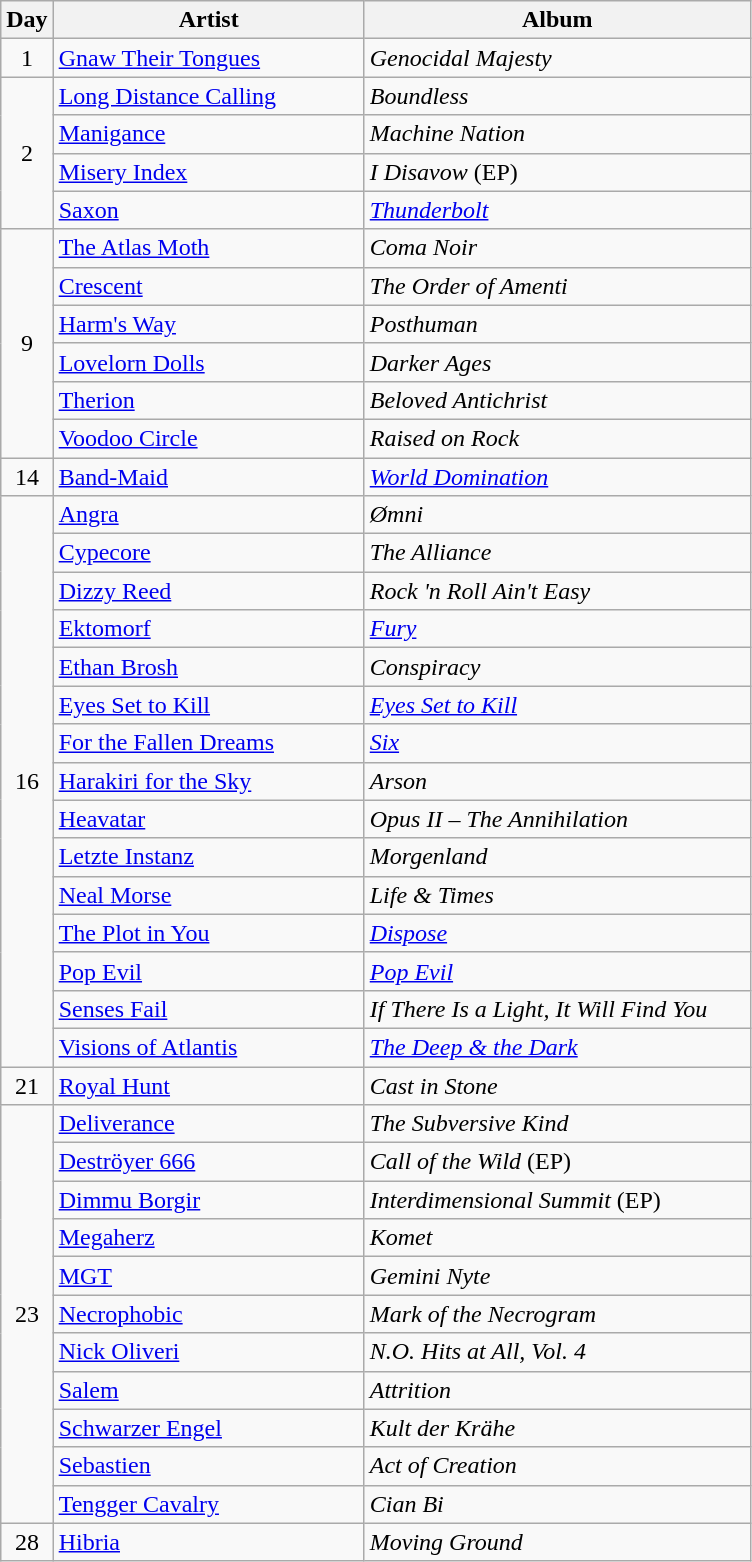<table class="wikitable">
<tr>
<th style="width:20px;">Day</th>
<th style="width:200px;">Artist</th>
<th style="width:250px;">Album</th>
</tr>
<tr>
<td style="text-align:center;">1</td>
<td><a href='#'>Gnaw Their Tongues</a></td>
<td><em>Genocidal Majesty</em></td>
</tr>
<tr>
<td style="text-align:center;" rowspan="4">2</td>
<td><a href='#'>Long Distance Calling</a></td>
<td><em>Boundless</em></td>
</tr>
<tr>
<td><a href='#'>Manigance</a></td>
<td><em>Machine Nation</em></td>
</tr>
<tr>
<td><a href='#'>Misery Index</a></td>
<td><em>I Disavow</em> (EP)</td>
</tr>
<tr>
<td><a href='#'>Saxon</a></td>
<td><em><a href='#'>Thunderbolt</a></em></td>
</tr>
<tr>
<td rowspan="6" style="text-align:center;">9</td>
<td><a href='#'>The Atlas Moth</a></td>
<td><em>Coma Noir</em></td>
</tr>
<tr>
<td><a href='#'>Crescent</a></td>
<td><em>The Order of Amenti</em></td>
</tr>
<tr>
<td><a href='#'>Harm's Way</a></td>
<td><em>Posthuman</em></td>
</tr>
<tr>
<td><a href='#'>Lovelorn Dolls</a></td>
<td><em>Darker Ages</em></td>
</tr>
<tr>
<td><a href='#'>Therion</a></td>
<td><em>Beloved Antichrist</em></td>
</tr>
<tr>
<td><a href='#'>Voodoo Circle</a></td>
<td><em>Raised on Rock</em></td>
</tr>
<tr>
<td style="text-align:center;">14</td>
<td><a href='#'>Band-Maid</a></td>
<td><em><a href='#'>World Domination</a></em></td>
</tr>
<tr>
<td style="text-align:center;" rowspan="15">16</td>
<td><a href='#'>Angra</a></td>
<td><em>Ømni</em></td>
</tr>
<tr>
<td><a href='#'>Cypecore</a></td>
<td><em>The Alliance</em></td>
</tr>
<tr>
<td><a href='#'>Dizzy Reed</a></td>
<td><em>Rock 'n Roll Ain't Easy</em></td>
</tr>
<tr>
<td><a href='#'>Ektomorf</a></td>
<td><em><a href='#'>Fury</a></em></td>
</tr>
<tr>
<td><a href='#'>Ethan Brosh</a></td>
<td><em>Conspiracy</em></td>
</tr>
<tr>
<td><a href='#'>Eyes Set to Kill</a></td>
<td><em><a href='#'>Eyes Set to Kill</a></em></td>
</tr>
<tr>
<td><a href='#'>For the Fallen Dreams</a></td>
<td><em><a href='#'>Six</a></em></td>
</tr>
<tr>
<td><a href='#'>Harakiri for the Sky</a></td>
<td><em>Arson</em></td>
</tr>
<tr>
<td><a href='#'>Heavatar</a></td>
<td><em>Opus II – The Annihilation</em></td>
</tr>
<tr>
<td><a href='#'>Letzte Instanz</a></td>
<td><em>Morgenland</em></td>
</tr>
<tr>
<td><a href='#'>Neal Morse</a></td>
<td><em>Life & Times</em></td>
</tr>
<tr>
<td><a href='#'>The Plot in You</a></td>
<td><em><a href='#'>Dispose</a></em></td>
</tr>
<tr>
<td><a href='#'>Pop Evil</a></td>
<td><em><a href='#'>Pop Evil</a></em></td>
</tr>
<tr>
<td><a href='#'>Senses Fail</a></td>
<td><em>If There Is a Light, It Will Find You</em></td>
</tr>
<tr>
<td><a href='#'>Visions of Atlantis</a></td>
<td><em><a href='#'>The Deep & the Dark</a></em></td>
</tr>
<tr>
<td style="text-align:center;">21</td>
<td><a href='#'>Royal Hunt</a></td>
<td><em>Cast in Stone</em></td>
</tr>
<tr>
<td style="text-align:center;" rowspan="11">23</td>
<td><a href='#'>Deliverance</a></td>
<td><em>The Subversive Kind</em></td>
</tr>
<tr>
<td><a href='#'>Deströyer 666</a></td>
<td><em>Call of the Wild</em> (EP)</td>
</tr>
<tr>
<td><a href='#'>Dimmu Borgir</a></td>
<td><em>Interdimensional Summit</em> (EP)</td>
</tr>
<tr>
<td><a href='#'>Megaherz</a></td>
<td><em>Komet</em></td>
</tr>
<tr>
<td><a href='#'>MGT</a></td>
<td><em>Gemini Nyte</em></td>
</tr>
<tr>
<td><a href='#'>Necrophobic</a></td>
<td><em>Mark of the Necrogram</em></td>
</tr>
<tr>
<td><a href='#'>Nick Oliveri</a></td>
<td><em>N.O. Hits at All, Vol. 4</em></td>
</tr>
<tr>
<td><a href='#'>Salem</a></td>
<td><em>Attrition</em></td>
</tr>
<tr>
<td><a href='#'>Schwarzer Engel</a></td>
<td><em>Kult der Krähe</em></td>
</tr>
<tr>
<td><a href='#'>Sebastien</a></td>
<td><em>Act of Creation</em></td>
</tr>
<tr>
<td><a href='#'>Tengger Cavalry</a></td>
<td><em>Cian Bi</em></td>
</tr>
<tr>
<td style="text-align:center;">28</td>
<td><a href='#'>Hibria</a></td>
<td><em>Moving Ground</em></td>
</tr>
</table>
